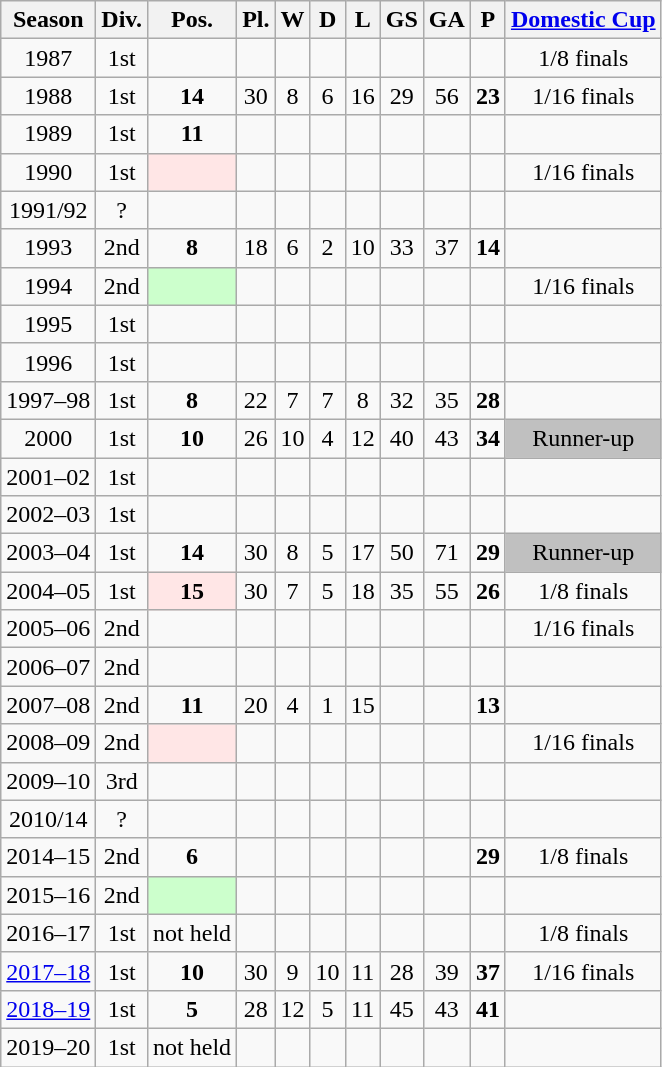<table class="wikitable">
<tr>
<th>Season</th>
<th>Div.</th>
<th>Pos.</th>
<th>Pl.</th>
<th>W</th>
<th>D</th>
<th>L</th>
<th>GS</th>
<th>GA</th>
<th>P</th>
<th><a href='#'>Domestic Cup</a></th>
</tr>
<tr>
<td align=center>1987</td>
<td align=center>1st</td>
<td align=center></td>
<td align=center></td>
<td align=center></td>
<td align=center></td>
<td align=center></td>
<td align=center></td>
<td align=center></td>
<td align=center></td>
<td align=center>1/8 finals</td>
</tr>
<tr>
<td align=center>1988</td>
<td align=center>1st</td>
<td align=center><strong>14</strong></td>
<td align=center>30</td>
<td align=center>8</td>
<td align=center>6</td>
<td align=center>16</td>
<td align=center>29</td>
<td align=center>56</td>
<td align=center><strong>23</strong></td>
<td align=center>1/16 finals</td>
</tr>
<tr>
<td align=center>1989</td>
<td align=center>1st</td>
<td align=center><strong>11</strong></td>
<td align=center></td>
<td align=center></td>
<td align=center></td>
<td align=center></td>
<td align=center></td>
<td align=center></td>
<td align=center></td>
<td align=center></td>
</tr>
<tr>
<td align=center>1990</td>
<td align=center>1st</td>
<td align=center bgcolor=#FFE6E6></td>
<td align=center></td>
<td align=center></td>
<td align=center></td>
<td align=center></td>
<td align=center></td>
<td align=center></td>
<td align=center></td>
<td align=center>1/16 finals</td>
</tr>
<tr>
<td align=center>1991/92</td>
<td align=center>?</td>
<td align=center></td>
<td align=center></td>
<td align=center></td>
<td align=center></td>
<td align=center></td>
<td align=center></td>
<td align=center></td>
<td align=center></td>
<td align=center></td>
</tr>
<tr>
<td align=center>1993</td>
<td align=center>2nd</td>
<td align=center><strong>8</strong></td>
<td align=center>18</td>
<td align=center>6</td>
<td align=center>2</td>
<td align=center>10</td>
<td align=center>33</td>
<td align=center>37</td>
<td align=center><strong>14</strong></td>
<td align=center></td>
</tr>
<tr>
<td align=center>1994</td>
<td align=center>2nd</td>
<td align=center bgcolor=#cfc></td>
<td align=center></td>
<td align=center></td>
<td align=center></td>
<td align=center></td>
<td align=center></td>
<td align=center></td>
<td align=center></td>
<td align=center>1/16 finals</td>
</tr>
<tr>
<td align=center>1995</td>
<td align=center>1st</td>
<td align=center></td>
<td align=center></td>
<td align=center></td>
<td align=center></td>
<td align=center></td>
<td align=center></td>
<td align=center></td>
<td align=center></td>
<td align=center></td>
</tr>
<tr>
<td align=center>1996</td>
<td align=center>1st</td>
<td align=center></td>
<td align=center></td>
<td align=center></td>
<td align=center></td>
<td align=center></td>
<td align=center></td>
<td align=center></td>
<td align=center></td>
<td align=center></td>
</tr>
<tr>
<td align=center>1997–98</td>
<td align=center>1st</td>
<td align=center><strong>8</strong></td>
<td align=center>22</td>
<td align=center>7</td>
<td align=center>7</td>
<td align=center>8</td>
<td align=center>32</td>
<td align=center>35</td>
<td align=center><strong>28</strong></td>
<td align=center></td>
</tr>
<tr>
<td align=center>2000</td>
<td align=center>1st</td>
<td align=center><strong>10</strong></td>
<td align=center>26</td>
<td align=center>10</td>
<td align=center>4</td>
<td align=center>12</td>
<td align=center>40</td>
<td align=center>43</td>
<td align=center><strong>34</strong></td>
<td align=center bgcolor=silver>Runner-up</td>
</tr>
<tr>
<td align=center>2001–02</td>
<td align=center>1st</td>
<td align=center></td>
<td align=center></td>
<td align=center></td>
<td align=center></td>
<td align=center></td>
<td align=center></td>
<td align=center></td>
<td align=center></td>
<td align=center></td>
</tr>
<tr>
<td align=center>2002–03</td>
<td align=center>1st</td>
<td align=center></td>
<td align=center></td>
<td align=center></td>
<td align=center></td>
<td align=center></td>
<td align=center></td>
<td align=center></td>
<td align=center></td>
<td align=center></td>
</tr>
<tr>
<td align=center>2003–04</td>
<td align=center>1st</td>
<td align=center><strong>14</strong></td>
<td align=center>30</td>
<td align=center>8</td>
<td align=center>5</td>
<td align=center>17</td>
<td align=center>50</td>
<td align=center>71</td>
<td align=center><strong>29</strong></td>
<td align=center bgcolor=silver>Runner-up</td>
</tr>
<tr>
<td align=center>2004–05</td>
<td align=center>1st</td>
<td align=center bgcolor=#FFE6E6><strong>15</strong></td>
<td align=center>30</td>
<td align=center>7</td>
<td align=center>5</td>
<td align=center>18</td>
<td align=center>35</td>
<td align=center>55</td>
<td align=center><strong>26</strong></td>
<td align=center>1/8 finals</td>
</tr>
<tr>
<td align=center>2005–06</td>
<td align=center>2nd</td>
<td align=center></td>
<td align=center></td>
<td align=center></td>
<td align=center></td>
<td align=center></td>
<td align=center></td>
<td align=center></td>
<td align=center></td>
<td align=center>1/16 finals</td>
</tr>
<tr>
<td align=center>2006–07</td>
<td align=center>2nd</td>
<td align=center></td>
<td align=center></td>
<td align=center></td>
<td align=center></td>
<td align=center></td>
<td align=center></td>
<td align=center></td>
<td align=center></td>
<td align=center></td>
</tr>
<tr>
<td align=center>2007–08</td>
<td align=center>2nd</td>
<td align=center><strong>11</strong></td>
<td align=center>20</td>
<td align=center>4</td>
<td align=center>1</td>
<td align=center>15</td>
<td align=center></td>
<td align=center></td>
<td align=center><strong>13</strong></td>
<td align=center></td>
</tr>
<tr>
<td align=center>2008–09</td>
<td align=center>2nd</td>
<td align=center bgcolor=#FFE6E6></td>
<td align=center></td>
<td align=center></td>
<td align=center></td>
<td align=center></td>
<td align=center></td>
<td align=center></td>
<td align=center></td>
<td align=center>1/16 finals</td>
</tr>
<tr>
<td align=center>2009–10</td>
<td align=center>3rd</td>
<td align=center></td>
<td align=center></td>
<td align=center></td>
<td align=center></td>
<td align=center></td>
<td align=center></td>
<td align=center></td>
<td align=center></td>
<td align=center></td>
</tr>
<tr>
<td align=center>2010/14</td>
<td align=center>?</td>
<td align=center></td>
<td align=center></td>
<td align=center></td>
<td align=center></td>
<td align=center></td>
<td align=center></td>
<td align=center></td>
<td align=center></td>
<td align=center></td>
</tr>
<tr>
<td align=center>2014–15</td>
<td align=center>2nd</td>
<td align=center><strong>6</strong></td>
<td align=center></td>
<td align=center></td>
<td align=center></td>
<td align=center></td>
<td align=center></td>
<td align=center></td>
<td align=center><strong>29</strong></td>
<td align=center>1/8 finals</td>
</tr>
<tr>
<td align=center>2015–16</td>
<td align=center>2nd</td>
<td align=center bgcolor=#cfc></td>
<td align=center></td>
<td align=center></td>
<td align=center></td>
<td align=center></td>
<td align=center></td>
<td align=center></td>
<td align=center></td>
<td align=center></td>
</tr>
<tr>
<td align=center>2016–17</td>
<td align=center>1st</td>
<td align=center>not held</td>
<td align=center></td>
<td align=center></td>
<td align=center></td>
<td align=center></td>
<td align=center></td>
<td align=center></td>
<td align=center></td>
<td align=center>1/8 finals</td>
</tr>
<tr>
<td align=center><a href='#'>2017–18</a></td>
<td align=center>1st</td>
<td align=center><strong>10</strong></td>
<td align=center>30</td>
<td align=center>9</td>
<td align=center>10</td>
<td align=center>11</td>
<td align=center>28</td>
<td align=center>39</td>
<td align=center><strong>37</strong></td>
<td align=center>1/16 finals</td>
</tr>
<tr>
<td align=center><a href='#'>2018–19</a></td>
<td align=center>1st</td>
<td align=center><strong>5</strong></td>
<td align=center>28</td>
<td align=center>12</td>
<td align=center>5</td>
<td align=center>11</td>
<td align=center>45</td>
<td align=center>43</td>
<td align=center><strong>41</strong></td>
<td align=center></td>
</tr>
<tr>
<td align=center>2019–20</td>
<td align=center>1st</td>
<td align=center>not held</td>
<td align=center></td>
<td align=center></td>
<td align=center></td>
<td align=center></td>
<td align=center></td>
<td align=center></td>
<td align=center></td>
<td align=center></td>
</tr>
</table>
